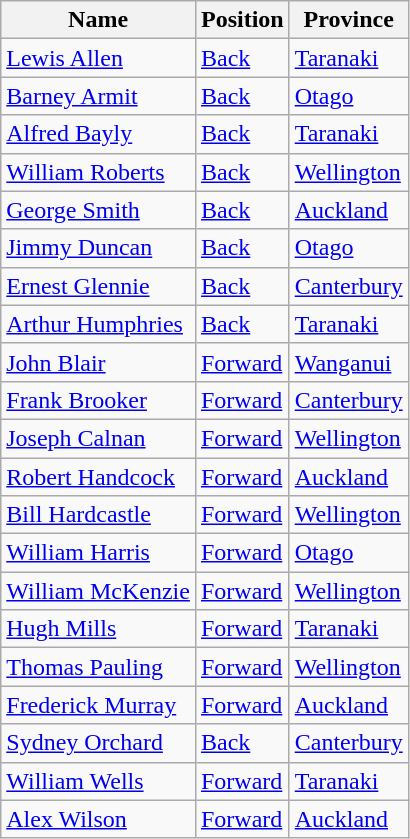<table class="wikitable sortable">
<tr>
<th>Name</th>
<th>Position</th>
<th>Province</th>
</tr>
<tr>
<td><a href='#'>Lewis Allen</a></td>
<td><a href='#'>Back</a></td>
<td><a href='#'>Taranaki</a></td>
</tr>
<tr>
<td><a href='#'>Barney Armit</a></td>
<td><a href='#'>Back</a></td>
<td><a href='#'>Otago</a></td>
</tr>
<tr>
<td><a href='#'>Alfred Bayly</a></td>
<td><a href='#'>Back</a></td>
<td><a href='#'>Taranaki</a></td>
</tr>
<tr>
<td><a href='#'>William Roberts</a></td>
<td><a href='#'>Back</a></td>
<td><a href='#'>Wellington</a></td>
</tr>
<tr>
<td><a href='#'>George Smith</a></td>
<td><a href='#'>Back</a></td>
<td><a href='#'>Auckland</a></td>
</tr>
<tr>
<td><a href='#'>Jimmy Duncan</a></td>
<td><a href='#'>Back</a></td>
<td><a href='#'>Otago</a></td>
</tr>
<tr>
<td><a href='#'>Ernest Glennie</a></td>
<td><a href='#'>Back</a></td>
<td><a href='#'>Canterbury</a></td>
</tr>
<tr>
<td><a href='#'>Arthur Humphries</a></td>
<td><a href='#'>Back</a></td>
<td><a href='#'>Taranaki</a></td>
</tr>
<tr>
<td><a href='#'>John Blair</a></td>
<td><a href='#'>Forward</a></td>
<td><a href='#'>Wanganui</a></td>
</tr>
<tr>
<td><a href='#'>Frank Brooker</a></td>
<td><a href='#'>Forward</a></td>
<td><a href='#'>Canterbury</a></td>
</tr>
<tr>
<td><a href='#'>Joseph Calnan</a></td>
<td><a href='#'>Forward</a></td>
<td><a href='#'>Wellington</a></td>
</tr>
<tr>
<td><a href='#'>Robert Handcock</a></td>
<td><a href='#'>Forward</a></td>
<td><a href='#'>Auckland</a></td>
</tr>
<tr>
<td><a href='#'>Bill Hardcastle</a></td>
<td><a href='#'>Forward</a></td>
<td><a href='#'>Wellington</a></td>
</tr>
<tr>
<td><a href='#'>William Harris</a></td>
<td><a href='#'>Forward</a></td>
<td><a href='#'>Otago</a></td>
</tr>
<tr>
<td><a href='#'>William McKenzie</a></td>
<td><a href='#'>Forward</a></td>
<td><a href='#'>Wellington</a></td>
</tr>
<tr>
<td><a href='#'>Hugh Mills</a></td>
<td><a href='#'>Forward</a></td>
<td><a href='#'>Taranaki</a></td>
</tr>
<tr>
<td><a href='#'>Thomas Pauling</a></td>
<td><a href='#'>Forward</a></td>
<td><a href='#'>Wellington</a></td>
</tr>
<tr>
<td><a href='#'>Frederick Murray</a></td>
<td><a href='#'>Forward</a></td>
<td><a href='#'>Auckland</a></td>
</tr>
<tr>
<td><a href='#'>Sydney Orchard</a></td>
<td><a href='#'>Back</a></td>
<td><a href='#'>Canterbury</a></td>
</tr>
<tr>
<td><a href='#'>William Wells</a></td>
<td><a href='#'>Forward</a></td>
<td><a href='#'>Taranaki</a></td>
</tr>
<tr>
<td><a href='#'>Alex Wilson</a></td>
<td><a href='#'>Forward</a></td>
<td><a href='#'>Auckland</a></td>
</tr>
</table>
